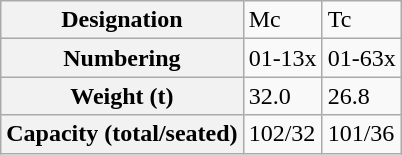<table class="wikitable">
<tr>
<th>Designation</th>
<td>Mc</td>
<td>Tc</td>
</tr>
<tr>
<th>Numbering</th>
<td>01-13x</td>
<td>01-63x</td>
</tr>
<tr>
<th>Weight (t)</th>
<td>32.0</td>
<td>26.8</td>
</tr>
<tr>
<th>Capacity (total/seated)</th>
<td>102/32</td>
<td>101/36</td>
</tr>
</table>
